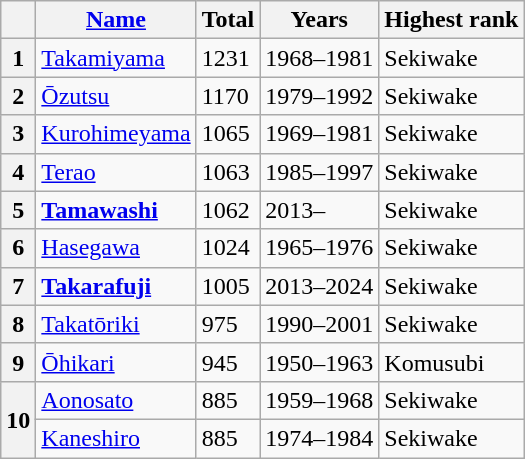<table class="wikitable">
<tr>
<th></th>
<th><a href='#'>Name</a></th>
<th>Total</th>
<th>Years</th>
<th>Highest rank</th>
</tr>
<tr>
<th>1</th>
<td><a href='#'>Takamiyama</a></td>
<td>1231</td>
<td>1968–1981</td>
<td>Sekiwake</td>
</tr>
<tr>
<th>2</th>
<td><a href='#'>Ōzutsu</a></td>
<td>1170</td>
<td>1979–1992</td>
<td>Sekiwake</td>
</tr>
<tr>
<th>3</th>
<td><a href='#'>Kurohimeyama</a></td>
<td>1065</td>
<td>1969–1981</td>
<td>Sekiwake</td>
</tr>
<tr>
<th>4</th>
<td><a href='#'>Terao</a></td>
<td>1063</td>
<td>1985–1997</td>
<td>Sekiwake</td>
</tr>
<tr>
<th>5</th>
<td><strong><a href='#'>Tamawashi</a></strong></td>
<td>1062</td>
<td>2013–</td>
<td>Sekiwake</td>
</tr>
<tr>
<th>6</th>
<td><a href='#'>Hasegawa</a></td>
<td>1024</td>
<td>1965–1976</td>
<td>Sekiwake</td>
</tr>
<tr>
<th>7</th>
<td><strong><a href='#'>Takarafuji</a></strong></td>
<td>1005</td>
<td>2013–2024</td>
<td>Sekiwake</td>
</tr>
<tr>
<th>8</th>
<td><a href='#'>Takatōriki</a></td>
<td>975</td>
<td>1990–2001</td>
<td>Sekiwake</td>
</tr>
<tr>
<th>9</th>
<td><a href='#'>Ōhikari</a></td>
<td>945</td>
<td>1950–1963</td>
<td>Komusubi</td>
</tr>
<tr>
<th rowspan=2>10</th>
<td><a href='#'>Aonosato</a></td>
<td>885</td>
<td>1959–1968</td>
<td>Sekiwake</td>
</tr>
<tr>
<td><a href='#'>Kaneshiro</a></td>
<td>885</td>
<td>1974–1984</td>
<td>Sekiwake</td>
</tr>
</table>
